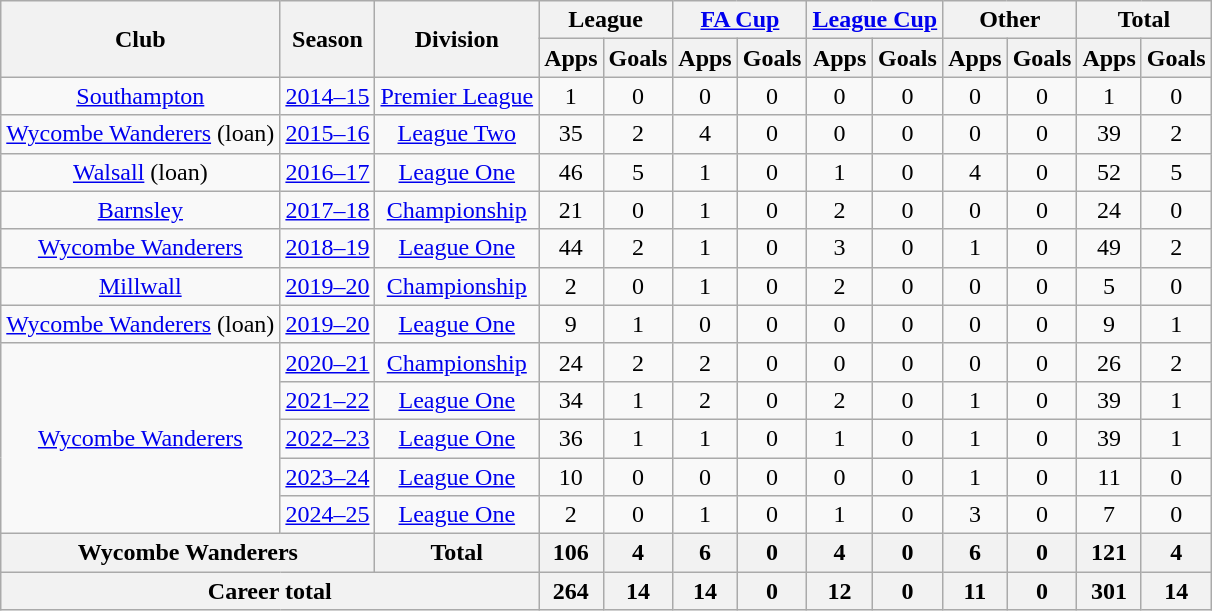<table class=wikitable style="text-align:center">
<tr>
<th rowspan="2">Club</th>
<th rowspan="2">Season</th>
<th rowspan="2">Division</th>
<th colspan="2">League</th>
<th colspan="2"><a href='#'>FA Cup</a></th>
<th colspan="2"><a href='#'>League Cup</a></th>
<th colspan="2">Other</th>
<th colspan="2">Total</th>
</tr>
<tr>
<th>Apps</th>
<th>Goals</th>
<th>Apps</th>
<th>Goals</th>
<th>Apps</th>
<th>Goals</th>
<th>Apps</th>
<th>Goals</th>
<th>Apps</th>
<th>Goals</th>
</tr>
<tr>
<td><a href='#'>Southampton</a></td>
<td><a href='#'>2014–15</a></td>
<td><a href='#'>Premier League</a></td>
<td>1</td>
<td>0</td>
<td>0</td>
<td>0</td>
<td>0</td>
<td>0</td>
<td>0</td>
<td>0</td>
<td>1</td>
<td>0</td>
</tr>
<tr>
<td><a href='#'>Wycombe Wanderers</a> (loan)</td>
<td><a href='#'>2015–16</a></td>
<td><a href='#'>League Two</a></td>
<td>35</td>
<td>2</td>
<td>4</td>
<td>0</td>
<td>0</td>
<td>0</td>
<td>0</td>
<td>0</td>
<td>39</td>
<td>2</td>
</tr>
<tr>
<td><a href='#'>Walsall</a> (loan)</td>
<td><a href='#'>2016–17</a></td>
<td><a href='#'>League One</a></td>
<td>46</td>
<td>5</td>
<td>1</td>
<td>0</td>
<td>1</td>
<td>0</td>
<td>4</td>
<td>0</td>
<td>52</td>
<td>5</td>
</tr>
<tr>
<td><a href='#'>Barnsley</a></td>
<td><a href='#'>2017–18</a></td>
<td><a href='#'>Championship</a></td>
<td>21</td>
<td>0</td>
<td>1</td>
<td>0</td>
<td>2</td>
<td>0</td>
<td>0</td>
<td>0</td>
<td>24</td>
<td>0</td>
</tr>
<tr>
<td><a href='#'>Wycombe Wanderers</a></td>
<td><a href='#'>2018–19</a></td>
<td><a href='#'>League One</a></td>
<td>44</td>
<td>2</td>
<td>1</td>
<td>0</td>
<td>3</td>
<td>0</td>
<td>1</td>
<td>0</td>
<td>49</td>
<td>2</td>
</tr>
<tr>
<td><a href='#'>Millwall</a></td>
<td><a href='#'>2019–20</a></td>
<td><a href='#'>Championship</a></td>
<td>2</td>
<td>0</td>
<td>1</td>
<td>0</td>
<td>2</td>
<td>0</td>
<td>0</td>
<td>0</td>
<td>5</td>
<td>0</td>
</tr>
<tr>
<td><a href='#'>Wycombe Wanderers</a> (loan)</td>
<td><a href='#'>2019–20</a></td>
<td><a href='#'>League One</a></td>
<td>9</td>
<td>1</td>
<td>0</td>
<td>0</td>
<td>0</td>
<td>0</td>
<td>0</td>
<td>0</td>
<td>9</td>
<td>1</td>
</tr>
<tr>
<td rowspan="5"><a href='#'>Wycombe Wanderers</a></td>
<td><a href='#'>2020–21</a></td>
<td><a href='#'>Championship</a></td>
<td>24</td>
<td>2</td>
<td>2</td>
<td>0</td>
<td>0</td>
<td>0</td>
<td>0</td>
<td>0</td>
<td>26</td>
<td>2</td>
</tr>
<tr>
<td><a href='#'>2021–22</a></td>
<td><a href='#'>League One</a></td>
<td>34</td>
<td>1</td>
<td>2</td>
<td>0</td>
<td>2</td>
<td>0</td>
<td>1</td>
<td>0</td>
<td>39</td>
<td>1</td>
</tr>
<tr>
<td><a href='#'>2022–23</a></td>
<td><a href='#'>League One</a></td>
<td>36</td>
<td>1</td>
<td>1</td>
<td>0</td>
<td>1</td>
<td>0</td>
<td>1</td>
<td>0</td>
<td>39</td>
<td>1</td>
</tr>
<tr>
<td><a href='#'>2023–24</a></td>
<td><a href='#'>League One</a></td>
<td>10</td>
<td>0</td>
<td>0</td>
<td>0</td>
<td>0</td>
<td>0</td>
<td>1</td>
<td>0</td>
<td>11</td>
<td>0</td>
</tr>
<tr>
<td><a href='#'>2024–25</a></td>
<td><a href='#'>League One</a></td>
<td>2</td>
<td>0</td>
<td>1</td>
<td>0</td>
<td>1</td>
<td>0</td>
<td>3</td>
<td>0</td>
<td>7</td>
<td>0</td>
</tr>
<tr>
<th colspan="2">Wycombe Wanderers</th>
<th>Total</th>
<th>106</th>
<th>4</th>
<th>6</th>
<th>0</th>
<th>4</th>
<th>0</th>
<th>6</th>
<th>0</th>
<th>121</th>
<th>4</th>
</tr>
<tr>
<th colspan=3>Career total</th>
<th>264</th>
<th>14</th>
<th>14</th>
<th>0</th>
<th>12</th>
<th>0</th>
<th>11</th>
<th>0</th>
<th>301</th>
<th>14</th>
</tr>
</table>
